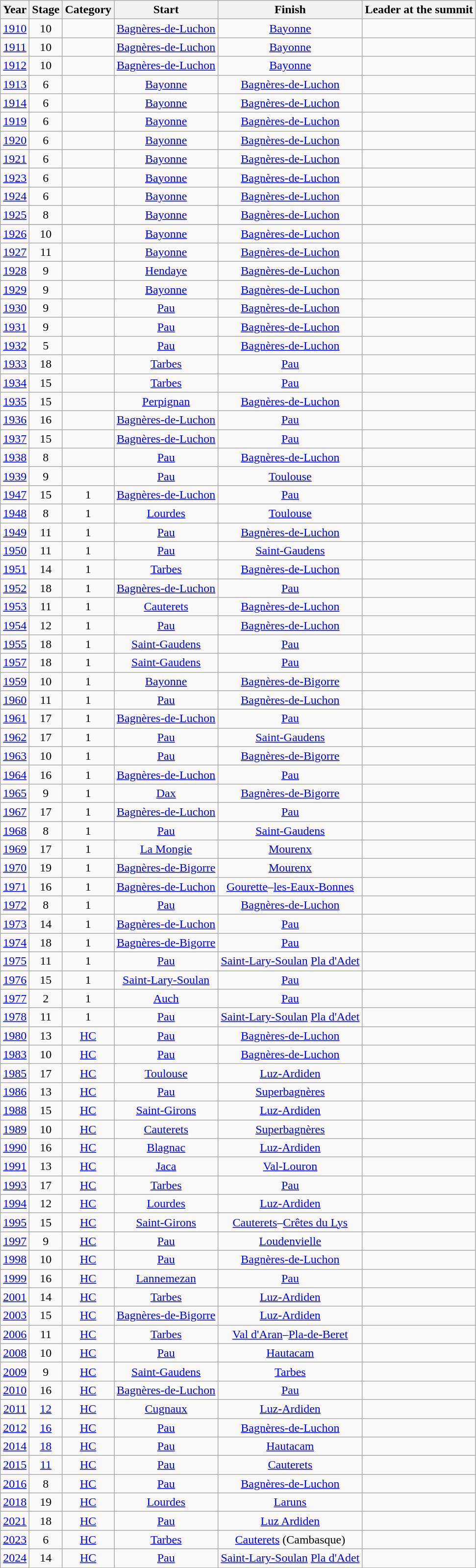<table class="wikitable" style="text-align: center;">
<tr>
<th>Year</th>
<th>Stage</th>
<th>Category</th>
<th>Start</th>
<th>Finish</th>
<th>Leader at the summit</th>
</tr>
<tr>
<td><a href='#'>1910</a></td>
<td>10</td>
<td></td>
<td><a href='#'>Bagnères-de-Luchon</a></td>
<td><a href='#'>Bayonne</a></td>
<td align=left></td>
</tr>
<tr>
<td><a href='#'>1911</a></td>
<td>10</td>
<td></td>
<td><a href='#'>Bagnères-de-Luchon</a></td>
<td><a href='#'>Bayonne</a></td>
<td align=left></td>
</tr>
<tr>
<td><a href='#'>1912</a></td>
<td>10</td>
<td></td>
<td><a href='#'>Bagnères-de-Luchon</a></td>
<td><a href='#'>Bayonne</a></td>
<td align=left></td>
</tr>
<tr>
<td><a href='#'>1913</a></td>
<td>6</td>
<td></td>
<td><a href='#'>Bayonne</a></td>
<td><a href='#'>Bagnères-de-Luchon</a></td>
<td align=left></td>
</tr>
<tr>
<td><a href='#'>1914</a></td>
<td>6</td>
<td></td>
<td><a href='#'>Bayonne</a></td>
<td><a href='#'>Bagnères-de-Luchon</a></td>
<td align=left></td>
</tr>
<tr>
<td><a href='#'>1919</a></td>
<td>6</td>
<td></td>
<td><a href='#'>Bayonne</a></td>
<td><a href='#'>Bagnères-de-Luchon</a></td>
<td align=left></td>
</tr>
<tr>
<td><a href='#'>1920</a></td>
<td>6</td>
<td></td>
<td><a href='#'>Bayonne</a></td>
<td><a href='#'>Bagnères-de-Luchon</a></td>
<td align=left></td>
</tr>
<tr>
<td><a href='#'>1921</a></td>
<td>6</td>
<td></td>
<td><a href='#'>Bayonne</a></td>
<td><a href='#'>Bagnères-de-Luchon</a></td>
<td align=left></td>
</tr>
<tr>
<td><a href='#'>1923</a></td>
<td>6</td>
<td></td>
<td><a href='#'>Bayonne</a></td>
<td><a href='#'>Bagnères-de-Luchon</a></td>
<td align=left></td>
</tr>
<tr>
<td><a href='#'>1924</a></td>
<td>6</td>
<td></td>
<td><a href='#'>Bayonne</a></td>
<td><a href='#'>Bagnères-de-Luchon</a></td>
<td align=left></td>
</tr>
<tr>
<td><a href='#'>1925</a></td>
<td>8</td>
<td></td>
<td><a href='#'>Bayonne</a></td>
<td><a href='#'>Bagnères-de-Luchon</a></td>
<td align=left></td>
</tr>
<tr>
</tr>
<tr>
<td><a href='#'>1926</a></td>
<td>10</td>
<td></td>
<td><a href='#'>Bayonne</a></td>
<td><a href='#'>Bagnères-de-Luchon</a></td>
<td align=left></td>
</tr>
<tr>
<td><a href='#'>1927</a></td>
<td>11</td>
<td></td>
<td><a href='#'>Bayonne</a></td>
<td><a href='#'>Bagnères-de-Luchon</a></td>
<td align=left></td>
</tr>
<tr>
<td><a href='#'>1928</a></td>
<td>9</td>
<td></td>
<td><a href='#'>Hendaye</a></td>
<td><a href='#'>Bagnères-de-Luchon</a></td>
<td align=left></td>
</tr>
<tr>
<td><a href='#'>1929</a></td>
<td>9</td>
<td></td>
<td><a href='#'>Bayonne</a></td>
<td><a href='#'>Bagnères-de-Luchon</a></td>
<td align=left></td>
</tr>
<tr>
<td><a href='#'>1930</a></td>
<td>9</td>
<td></td>
<td><a href='#'>Pau</a></td>
<td><a href='#'>Bagnères-de-Luchon</a></td>
<td align=left></td>
</tr>
<tr>
<td><a href='#'>1931</a></td>
<td>9</td>
<td></td>
<td><a href='#'>Pau</a></td>
<td><a href='#'>Bagnères-de-Luchon</a></td>
<td align=left></td>
</tr>
<tr>
<td><a href='#'>1932</a></td>
<td>5</td>
<td></td>
<td><a href='#'>Pau</a></td>
<td><a href='#'>Bagnères-de-Luchon</a></td>
<td align=left></td>
</tr>
<tr>
<td><a href='#'>1933</a></td>
<td>18</td>
<td></td>
<td><a href='#'>Tarbes</a></td>
<td><a href='#'>Pau</a></td>
<td align=left></td>
</tr>
<tr>
<td><a href='#'>1934</a></td>
<td>15</td>
<td></td>
<td><a href='#'>Tarbes</a></td>
<td><a href='#'>Pau</a></td>
<td align=left></td>
</tr>
<tr>
<td><a href='#'>1935</a></td>
<td>15</td>
<td></td>
<td><a href='#'>Perpignan</a></td>
<td><a href='#'>Bagnères-de-Luchon</a></td>
<td align=left></td>
</tr>
<tr>
<td><a href='#'>1936</a></td>
<td>16</td>
<td></td>
<td><a href='#'>Bagnères-de-Luchon</a></td>
<td><a href='#'>Pau</a></td>
<td align=left></td>
</tr>
<tr>
<td><a href='#'>1937</a></td>
<td>15</td>
<td></td>
<td><a href='#'>Bagnères-de-Luchon</a></td>
<td><a href='#'>Pau</a></td>
<td align=left></td>
</tr>
<tr>
<td><a href='#'>1938</a></td>
<td>8</td>
<td></td>
<td><a href='#'>Pau</a></td>
<td><a href='#'>Bagnères-de-Luchon</a></td>
<td align=left></td>
</tr>
<tr>
<td><a href='#'>1939</a></td>
<td>9</td>
<td></td>
<td><a href='#'>Pau</a></td>
<td><a href='#'>Toulouse</a></td>
<td align=left></td>
</tr>
<tr>
<td><a href='#'>1947</a></td>
<td>15</td>
<td>1</td>
<td><a href='#'>Bagnères-de-Luchon</a></td>
<td><a href='#'>Pau</a></td>
<td align=left></td>
</tr>
<tr>
<td><a href='#'>1948</a></td>
<td>8</td>
<td>1</td>
<td><a href='#'>Lourdes</a></td>
<td><a href='#'>Toulouse</a></td>
<td align=left></td>
</tr>
<tr>
<td><a href='#'>1949</a></td>
<td>11</td>
<td>1</td>
<td><a href='#'>Pau</a></td>
<td><a href='#'>Bagnères-de-Luchon</a></td>
<td align=left></td>
</tr>
<tr>
<td><a href='#'>1950</a></td>
<td>11</td>
<td>1</td>
<td><a href='#'>Pau</a></td>
<td><a href='#'>Saint-Gaudens</a></td>
<td align=left></td>
</tr>
<tr>
<td><a href='#'>1951</a></td>
<td>14</td>
<td>1</td>
<td><a href='#'>Tarbes</a></td>
<td><a href='#'>Bagnères-de-Luchon</a></td>
<td align=left></td>
</tr>
<tr>
<td><a href='#'>1952</a></td>
<td>18</td>
<td>1</td>
<td><a href='#'>Bagnères-de-Luchon</a></td>
<td><a href='#'>Pau</a></td>
<td align=left></td>
</tr>
<tr>
<td><a href='#'>1953</a></td>
<td>11</td>
<td>1</td>
<td><a href='#'>Cauterets</a></td>
<td><a href='#'>Bagnères-de-Luchon</a></td>
<td align=left></td>
</tr>
<tr>
<td><a href='#'>1954</a></td>
<td>12</td>
<td>1</td>
<td><a href='#'>Pau</a></td>
<td><a href='#'>Bagnères-de-Luchon</a></td>
<td align=left></td>
</tr>
<tr>
<td><a href='#'>1955</a></td>
<td>18</td>
<td>1</td>
<td><a href='#'>Saint-Gaudens</a></td>
<td><a href='#'>Pau</a></td>
<td align=left></td>
</tr>
<tr>
<td><a href='#'>1957</a></td>
<td>18</td>
<td>1</td>
<td><a href='#'>Saint-Gaudens</a></td>
<td><a href='#'>Pau</a></td>
<td align=left></td>
</tr>
<tr>
<td><a href='#'>1959</a></td>
<td>10</td>
<td>1</td>
<td><a href='#'>Bayonne</a></td>
<td><a href='#'>Bagnères-de-Bigorre</a></td>
<td align=left></td>
</tr>
<tr>
<td><a href='#'>1960</a></td>
<td>11</td>
<td>1</td>
<td><a href='#'>Pau</a></td>
<td><a href='#'>Bagnères-de-Luchon</a></td>
<td align=left></td>
</tr>
<tr>
<td><a href='#'>1961</a></td>
<td>17</td>
<td>1</td>
<td><a href='#'>Bagnères-de-Luchon</a></td>
<td><a href='#'>Pau</a></td>
<td align=left></td>
</tr>
<tr>
<td><a href='#'>1962</a></td>
<td>17</td>
<td>1</td>
<td><a href='#'>Pau</a></td>
<td><a href='#'>Saint-Gaudens</a></td>
<td align=left></td>
</tr>
<tr>
<td><a href='#'>1963</a></td>
<td>10</td>
<td>1</td>
<td><a href='#'>Pau</a></td>
<td><a href='#'>Bagnères-de-Bigorre</a></td>
<td align=left> <br> </td>
</tr>
<tr>
<td><a href='#'>1964</a></td>
<td>16</td>
<td>1</td>
<td><a href='#'>Bagnères-de-Luchon</a></td>
<td><a href='#'>Pau</a></td>
<td align=left> <br></td>
</tr>
<tr>
<td><a href='#'>1965</a></td>
<td>9</td>
<td>1</td>
<td><a href='#'>Dax</a></td>
<td><a href='#'>Bagnères-de-Bigorre</a></td>
<td align=left></td>
</tr>
<tr>
<td><a href='#'>1967</a></td>
<td>17</td>
<td>1</td>
<td><a href='#'>Bagnères-de-Luchon</a></td>
<td><a href='#'>Pau</a></td>
<td align=left></td>
</tr>
<tr>
<td><a href='#'>1968</a></td>
<td>8</td>
<td>1</td>
<td><a href='#'>Pau</a></td>
<td><a href='#'>Saint-Gaudens</a></td>
<td align=left></td>
</tr>
<tr>
<td><a href='#'>1969</a></td>
<td>17</td>
<td>1</td>
<td><a href='#'>La Mongie</a></td>
<td><a href='#'>Mourenx</a></td>
<td align=left></td>
</tr>
<tr>
<td><a href='#'>1970</a></td>
<td>19</td>
<td>1</td>
<td><a href='#'>Bagnères-de-Bigorre</a></td>
<td><a href='#'>Mourenx</a></td>
<td align=left></td>
</tr>
<tr>
<td><a href='#'>1971</a></td>
<td>16</td>
<td>1</td>
<td><a href='#'>Bagnères-de-Luchon</a></td>
<td><a href='#'>Gourette</a>–<a href='#'>les-Eaux-Bonnes</a></td>
<td align=left></td>
</tr>
<tr>
<td><a href='#'>1972</a></td>
<td>8</td>
<td>1</td>
<td><a href='#'>Pau</a></td>
<td><a href='#'>Bagnères-de-Luchon</a></td>
<td align=left></td>
</tr>
<tr>
<td><a href='#'>1973</a></td>
<td>14</td>
<td>1</td>
<td><a href='#'>Bagnères-de-Luchon</a></td>
<td><a href='#'>Pau</a></td>
<td align=left></td>
</tr>
<tr>
<td><a href='#'>1974</a></td>
<td>18</td>
<td>1</td>
<td><a href='#'>Bagnères-de-Bigorre</a></td>
<td><a href='#'>Pau</a></td>
<td align=left></td>
</tr>
<tr>
<td><a href='#'>1975</a></td>
<td>11</td>
<td>1</td>
<td><a href='#'>Pau</a></td>
<td><a href='#'>Saint-Lary-Soulan</a> <a href='#'>Pla d'Adet</a></td>
<td align=left></td>
</tr>
<tr>
<td><a href='#'>1976</a></td>
<td>15</td>
<td>1</td>
<td><a href='#'>Saint-Lary-Soulan</a></td>
<td><a href='#'>Pau</a></td>
<td align=left></td>
</tr>
<tr>
<td><a href='#'>1977</a></td>
<td>2</td>
<td>1</td>
<td><a href='#'>Auch</a></td>
<td><a href='#'>Pau</a></td>
<td align=left></td>
</tr>
<tr>
<td><a href='#'>1978</a></td>
<td>11</td>
<td>1</td>
<td><a href='#'>Pau</a></td>
<td><a href='#'>Saint-Lary-Soulan</a> <a href='#'>Pla d'Adet</a></td>
<td align=left></td>
</tr>
<tr>
<td><a href='#'>1980</a></td>
<td>13</td>
<td><a href='#'>HC</a></td>
<td><a href='#'>Pau</a></td>
<td><a href='#'>Bagnères-de-Luchon</a></td>
<td align=left></td>
</tr>
<tr>
<td><a href='#'>1983</a></td>
<td>10</td>
<td><a href='#'>HC</a></td>
<td><a href='#'>Pau</a></td>
<td><a href='#'>Bagnères-de-Luchon</a></td>
<td align=left></td>
</tr>
<tr>
<td><a href='#'>1985</a></td>
<td>17</td>
<td><a href='#'>HC</a></td>
<td><a href='#'>Toulouse</a></td>
<td><a href='#'>Luz-Ardiden</a></td>
<td align=left></td>
</tr>
<tr>
<td><a href='#'>1986</a></td>
<td>13</td>
<td><a href='#'>HC</a></td>
<td><a href='#'>Pau</a></td>
<td><a href='#'>Superbagnères</a></td>
<td align=left></td>
</tr>
<tr>
<td><a href='#'>1988</a></td>
<td>15</td>
<td><a href='#'>HC</a></td>
<td><a href='#'>Saint-Girons</a></td>
<td><a href='#'>Luz-Ardiden</a></td>
<td align=left></td>
</tr>
<tr>
<td><a href='#'>1989</a></td>
<td>10</td>
<td><a href='#'>HC</a></td>
<td><a href='#'>Cauterets</a></td>
<td><a href='#'>Superbagnères</a></td>
<td align=left></td>
</tr>
<tr>
<td><a href='#'>1990</a></td>
<td>16</td>
<td><a href='#'>HC</a></td>
<td><a href='#'>Blagnac</a></td>
<td><a href='#'>Luz-Ardiden</a></td>
<td align=left></td>
</tr>
<tr>
<td><a href='#'>1991</a></td>
<td>13</td>
<td><a href='#'>HC</a></td>
<td><a href='#'>Jaca</a></td>
<td><a href='#'>Val-Louron</a></td>
<td align=left></td>
</tr>
<tr>
<td><a href='#'>1993</a></td>
<td>17</td>
<td><a href='#'>HC</a></td>
<td><a href='#'>Tarbes</a></td>
<td><a href='#'>Pau</a></td>
<td align=left></td>
</tr>
<tr>
<td><a href='#'>1994</a></td>
<td>12</td>
<td><a href='#'>HC</a></td>
<td><a href='#'>Lourdes</a></td>
<td><a href='#'>Luz-Ardiden</a></td>
<td align=left></td>
</tr>
<tr>
<td><a href='#'>1995</a></td>
<td>15</td>
<td><a href='#'>HC</a></td>
<td><a href='#'>Saint-Girons</a></td>
<td><a href='#'>Cauterets</a>–<a href='#'>Crêtes du Lys</a></td>
<td align=left></td>
</tr>
<tr>
<td><a href='#'>1997</a></td>
<td>9</td>
<td><a href='#'>HC</a></td>
<td><a href='#'>Pau</a></td>
<td><a href='#'>Loudenvielle</a></td>
<td align=left></td>
</tr>
<tr>
<td><a href='#'>1998</a></td>
<td>10</td>
<td><a href='#'>HC</a></td>
<td><a href='#'>Pau</a></td>
<td><a href='#'>Bagnères-de-Luchon</a></td>
<td align=left></td>
</tr>
<tr>
<td><a href='#'>1999</a></td>
<td>16</td>
<td><a href='#'>HC</a></td>
<td><a href='#'>Lannemezan</a></td>
<td><a href='#'>Pau</a></td>
<td align=left></td>
</tr>
<tr>
<td><a href='#'>2001</a></td>
<td>14</td>
<td><a href='#'>HC</a></td>
<td><a href='#'>Tarbes</a></td>
<td><a href='#'>Luz-Ardiden</a></td>
<td align=left></td>
</tr>
<tr>
<td><a href='#'>2003</a></td>
<td>15</td>
<td><a href='#'>HC</a></td>
<td><a href='#'>Bagnères-de-Bigorre</a></td>
<td><a href='#'>Luz-Ardiden</a></td>
<td align=left></td>
</tr>
<tr>
<td><a href='#'>2006</a></td>
<td>11</td>
<td><a href='#'>HC</a></td>
<td><a href='#'>Tarbes</a></td>
<td><a href='#'>Val d'Aran</a>–<a href='#'>Pla-de-Beret</a></td>
<td align=left></td>
</tr>
<tr>
<td><a href='#'>2008</a></td>
<td>10</td>
<td><a href='#'>HC</a></td>
<td><a href='#'>Pau</a></td>
<td><a href='#'>Hautacam</a></td>
<td align=left></td>
</tr>
<tr>
<td><a href='#'>2009</a></td>
<td>9</td>
<td><a href='#'>HC</a></td>
<td><a href='#'>Saint-Gaudens</a></td>
<td><a href='#'>Tarbes</a></td>
<td align=left><s></s></td>
</tr>
<tr>
<td><a href='#'>2010</a></td>
<td>16</td>
<td><a href='#'>HC</a></td>
<td><a href='#'>Bagnères-de-Luchon</a></td>
<td><a href='#'>Pau</a></td>
<td align=left></td>
</tr>
<tr>
<td><a href='#'>2011</a></td>
<td><a href='#'>12</a></td>
<td><a href='#'>HC</a></td>
<td><a href='#'>Cugnaux</a></td>
<td><a href='#'>Luz-Ardiden</a></td>
<td align=left></td>
</tr>
<tr>
<td><a href='#'>2012</a></td>
<td><a href='#'>16</a></td>
<td><a href='#'>HC</a></td>
<td><a href='#'>Pau</a></td>
<td><a href='#'>Bagnères-de-Luchon</a></td>
<td align=left></td>
</tr>
<tr>
<td><a href='#'>2014</a></td>
<td><a href='#'>18</a></td>
<td><a href='#'>HC</a></td>
<td><a href='#'>Pau</a></td>
<td><a href='#'>Hautacam</a></td>
<td align=left></td>
</tr>
<tr>
<td><a href='#'>2015</a></td>
<td><a href='#'>11</a></td>
<td><a href='#'>HC</a></td>
<td><a href='#'>Pau</a></td>
<td><a href='#'>Cauterets</a></td>
<td align=left></td>
</tr>
<tr>
<td><a href='#'>2016</a></td>
<td>8</td>
<td><a href='#'>HC</a></td>
<td><a href='#'>Pau</a></td>
<td><a href='#'>Bagnères-de-Luchon</a></td>
<td align=left></td>
</tr>
<tr>
<td><a href='#'>2018</a></td>
<td>19</td>
<td><a href='#'>HC</a></td>
<td><a href='#'>Lourdes</a></td>
<td><a href='#'>Laruns</a></td>
<td align=left></td>
</tr>
<tr>
<td><a href='#'>2021</a></td>
<td>18</td>
<td><a href='#'>HC</a></td>
<td><a href='#'>Pau</a></td>
<td><a href='#'>Luz Ardiden</a></td>
<td align=left></td>
</tr>
<tr>
<td><a href='#'>2023</a></td>
<td>6</td>
<td><a href='#'>HC</a></td>
<td><a href='#'>Tarbes</a></td>
<td><a href='#'>Cauterets</a> (Cambasque)</td>
<td align=left></td>
</tr>
<tr>
<td><a href='#'>2024</a></td>
<td>14</td>
<td><a href='#'>HC</a></td>
<td><a href='#'>Pau</a></td>
<td><a href='#'>Saint-Lary-Soulan</a> <a href='#'>Pla d'Adet</a></td>
<td align=left></td>
</tr>
</table>
